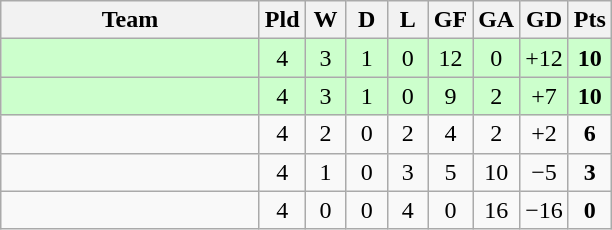<table class="wikitable" style="text-align: center;">
<tr>
<th width=165>Team</th>
<th width=20>Pld</th>
<th width=20>W</th>
<th width=20>D</th>
<th width=20>L</th>
<th width=20>GF</th>
<th width=20>GA</th>
<th width=20>GD</th>
<th width=20>Pts</th>
</tr>
<tr bgcolor=ccffcc>
<td style="text-align:left;"></td>
<td>4</td>
<td>3</td>
<td>1</td>
<td>0</td>
<td>12</td>
<td>0</td>
<td>+12</td>
<td><strong>10</strong></td>
</tr>
<tr bgcolor=ccffcc>
<td style="text-align:left;"></td>
<td>4</td>
<td>3</td>
<td>1</td>
<td>0</td>
<td>9</td>
<td>2</td>
<td>+7</td>
<td><strong>10</strong></td>
</tr>
<tr>
<td style="text-align:left;"></td>
<td>4</td>
<td>2</td>
<td>0</td>
<td>2</td>
<td>4</td>
<td>2</td>
<td>+2</td>
<td><strong>6</strong></td>
</tr>
<tr>
<td style="text-align:left;"></td>
<td>4</td>
<td>1</td>
<td>0</td>
<td>3</td>
<td>5</td>
<td>10</td>
<td>−5</td>
<td><strong>3</strong></td>
</tr>
<tr>
<td style="text-align:left;"></td>
<td>4</td>
<td>0</td>
<td>0</td>
<td>4</td>
<td>0</td>
<td>16</td>
<td>−16</td>
<td><strong>0</strong></td>
</tr>
</table>
